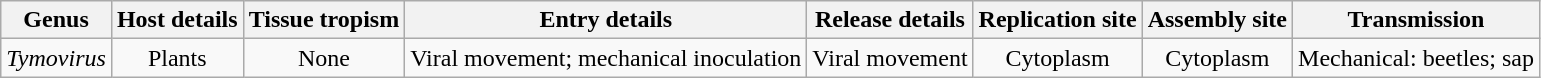<table class="wikitable sortable" style="text-align:center">
<tr>
<th>Genus</th>
<th>Host details</th>
<th>Tissue tropism</th>
<th>Entry details</th>
<th>Release details</th>
<th>Replication site</th>
<th>Assembly site</th>
<th>Transmission</th>
</tr>
<tr>
<td><em>Tymovirus</em></td>
<td>Plants</td>
<td>None</td>
<td>Viral movement; mechanical inoculation</td>
<td>Viral movement</td>
<td>Cytoplasm</td>
<td>Cytoplasm</td>
<td>Mechanical: beetles; sap</td>
</tr>
</table>
